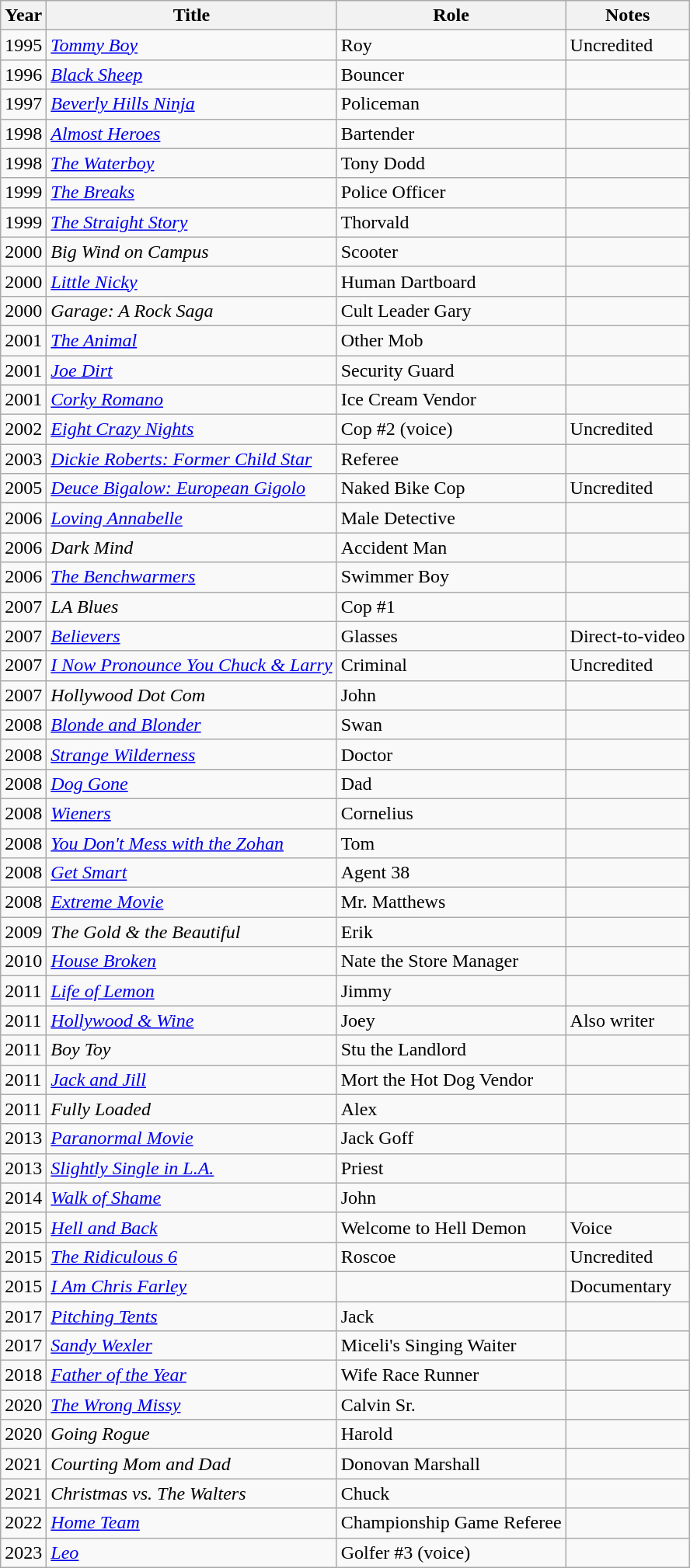<table class="wikitable sortable">
<tr>
<th>Year</th>
<th>Title</th>
<th>Role</th>
<th>Notes</th>
</tr>
<tr>
<td>1995</td>
<td><em><a href='#'>Tommy Boy</a></em></td>
<td>Roy</td>
<td>Uncredited</td>
</tr>
<tr>
<td>1996</td>
<td><a href='#'><em>Black Sheep</em></a></td>
<td>Bouncer</td>
<td></td>
</tr>
<tr>
<td>1997</td>
<td><em><a href='#'>Beverly Hills Ninja</a></em></td>
<td>Policeman</td>
<td></td>
</tr>
<tr>
<td>1998</td>
<td><em><a href='#'>Almost Heroes</a></em></td>
<td>Bartender</td>
<td></td>
</tr>
<tr>
<td>1998</td>
<td><em><a href='#'>The Waterboy</a></em></td>
<td>Tony Dodd</td>
<td></td>
</tr>
<tr>
<td>1999</td>
<td><a href='#'><em>The Breaks</em></a></td>
<td>Police Officer</td>
<td></td>
</tr>
<tr>
<td>1999</td>
<td><em><a href='#'>The Straight Story</a></em></td>
<td>Thorvald</td>
<td></td>
</tr>
<tr>
<td>2000</td>
<td><em>Big Wind on Campus</em></td>
<td>Scooter</td>
<td></td>
</tr>
<tr>
<td>2000</td>
<td><em><a href='#'>Little Nicky</a></em></td>
<td>Human Dartboard</td>
<td></td>
</tr>
<tr>
<td>2000</td>
<td><em>Garage: A Rock Saga</em></td>
<td>Cult Leader Gary</td>
<td></td>
</tr>
<tr>
<td>2001</td>
<td><em><a href='#'>The Animal</a></em></td>
<td>Other Mob</td>
<td></td>
</tr>
<tr>
<td>2001</td>
<td><em><a href='#'>Joe Dirt</a></em></td>
<td>Security Guard</td>
<td></td>
</tr>
<tr>
<td>2001</td>
<td><em><a href='#'>Corky Romano</a></em></td>
<td>Ice Cream Vendor</td>
<td></td>
</tr>
<tr>
<td>2002</td>
<td><em><a href='#'>Eight Crazy Nights</a></em></td>
<td>Cop #2 (voice)</td>
<td>Uncredited</td>
</tr>
<tr>
<td>2003</td>
<td><em><a href='#'>Dickie Roberts: Former Child Star</a></em></td>
<td>Referee</td>
<td></td>
</tr>
<tr>
<td>2005</td>
<td><em><a href='#'>Deuce Bigalow: European Gigolo</a></em></td>
<td>Naked Bike Cop</td>
<td>Uncredited</td>
</tr>
<tr>
<td>2006</td>
<td><em><a href='#'>Loving Annabelle</a></em></td>
<td>Male Detective</td>
<td></td>
</tr>
<tr>
<td>2006</td>
<td><em>Dark Mind</em></td>
<td>Accident Man</td>
<td></td>
</tr>
<tr>
<td>2006</td>
<td><em><a href='#'>The Benchwarmers</a></em></td>
<td>Swimmer Boy</td>
<td></td>
</tr>
<tr>
<td>2007</td>
<td><em>LA Blues</em></td>
<td>Cop #1</td>
<td></td>
</tr>
<tr>
<td>2007</td>
<td><a href='#'><em>Believers</em></a></td>
<td>Glasses</td>
<td>Direct-to-video</td>
</tr>
<tr>
<td>2007</td>
<td><em><a href='#'>I Now Pronounce You Chuck & Larry</a></em></td>
<td>Criminal</td>
<td>Uncredited</td>
</tr>
<tr>
<td>2007</td>
<td><em>Hollywood Dot Com</em></td>
<td>John</td>
<td></td>
</tr>
<tr>
<td>2008</td>
<td><em><a href='#'>Blonde and Blonder</a></em></td>
<td>Swan</td>
<td></td>
</tr>
<tr>
<td>2008</td>
<td><em><a href='#'>Strange Wilderness</a></em></td>
<td>Doctor</td>
<td></td>
</tr>
<tr>
<td>2008</td>
<td><a href='#'><em>Dog Gone</em></a></td>
<td>Dad</td>
<td></td>
</tr>
<tr>
<td>2008</td>
<td><a href='#'><em>Wieners</em></a></td>
<td>Cornelius</td>
<td></td>
</tr>
<tr>
<td>2008</td>
<td><em><a href='#'>You Don't Mess with the Zohan</a></em></td>
<td>Tom</td>
<td></td>
</tr>
<tr>
<td>2008</td>
<td><a href='#'><em>Get Smart</em></a></td>
<td>Agent 38</td>
<td></td>
</tr>
<tr>
<td>2008</td>
<td><em><a href='#'>Extreme Movie</a></em></td>
<td>Mr. Matthews</td>
<td></td>
</tr>
<tr>
<td>2009</td>
<td><em>The Gold & the Beautiful</em></td>
<td>Erik</td>
<td></td>
</tr>
<tr>
<td>2010</td>
<td><a href='#'><em>House Broken</em></a></td>
<td>Nate the Store Manager</td>
<td></td>
</tr>
<tr>
<td>2011</td>
<td><em><a href='#'>Life of Lemon</a></em></td>
<td>Jimmy</td>
<td></td>
</tr>
<tr>
<td>2011</td>
<td><em><a href='#'>Hollywood & Wine</a></em></td>
<td>Joey</td>
<td>Also writer</td>
</tr>
<tr>
<td>2011</td>
<td><em>Boy Toy</em></td>
<td>Stu the Landlord</td>
<td></td>
</tr>
<tr>
<td>2011</td>
<td><a href='#'><em>Jack and Jill</em></a></td>
<td>Mort the Hot Dog Vendor</td>
<td></td>
</tr>
<tr>
<td>2011</td>
<td><em>Fully Loaded</em></td>
<td>Alex</td>
<td></td>
</tr>
<tr>
<td>2013</td>
<td><em><a href='#'>Paranormal Movie</a></em></td>
<td>Jack Goff</td>
<td></td>
</tr>
<tr>
<td>2013</td>
<td><em><a href='#'>Slightly Single in L.A.</a></em></td>
<td>Priest</td>
<td></td>
</tr>
<tr>
<td>2014</td>
<td><a href='#'><em>Walk of Shame</em></a></td>
<td>John</td>
<td></td>
</tr>
<tr>
<td>2015</td>
<td><a href='#'><em>Hell and Back</em></a></td>
<td>Welcome to Hell Demon</td>
<td>Voice</td>
</tr>
<tr>
<td>2015</td>
<td><em><a href='#'>The Ridiculous 6</a></em></td>
<td>Roscoe</td>
<td>Uncredited</td>
</tr>
<tr>
<td>2015</td>
<td><em><a href='#'>I Am Chris Farley</a></em></td>
<td></td>
<td>Documentary</td>
</tr>
<tr>
<td>2017</td>
<td><em><a href='#'>Pitching Tents</a></em></td>
<td>Jack</td>
<td></td>
</tr>
<tr>
<td>2017</td>
<td><em><a href='#'>Sandy Wexler</a></em></td>
<td>Miceli's Singing Waiter</td>
<td></td>
</tr>
<tr>
<td>2018</td>
<td><a href='#'><em>Father of the Year</em></a></td>
<td>Wife Race Runner</td>
<td></td>
</tr>
<tr>
<td>2020</td>
<td><em><a href='#'>The Wrong Missy</a></em></td>
<td>Calvin Sr.</td>
<td></td>
</tr>
<tr>
<td>2020</td>
<td><em>Going Rogue</em></td>
<td>Harold</td>
<td></td>
</tr>
<tr>
<td>2021</td>
<td><em>Courting Mom and Dad</em></td>
<td>Donovan Marshall</td>
<td></td>
</tr>
<tr>
<td>2021</td>
<td><em>Christmas vs. The Walters</em></td>
<td>Chuck</td>
<td></td>
</tr>
<tr>
<td>2022</td>
<td><em><a href='#'>Home Team</a></em></td>
<td>Championship Game Referee</td>
<td></td>
</tr>
<tr>
<td>2023</td>
<td><em><a href='#'>Leo</a></em></td>
<td>Golfer #3 (voice)</td>
<td></td>
</tr>
</table>
